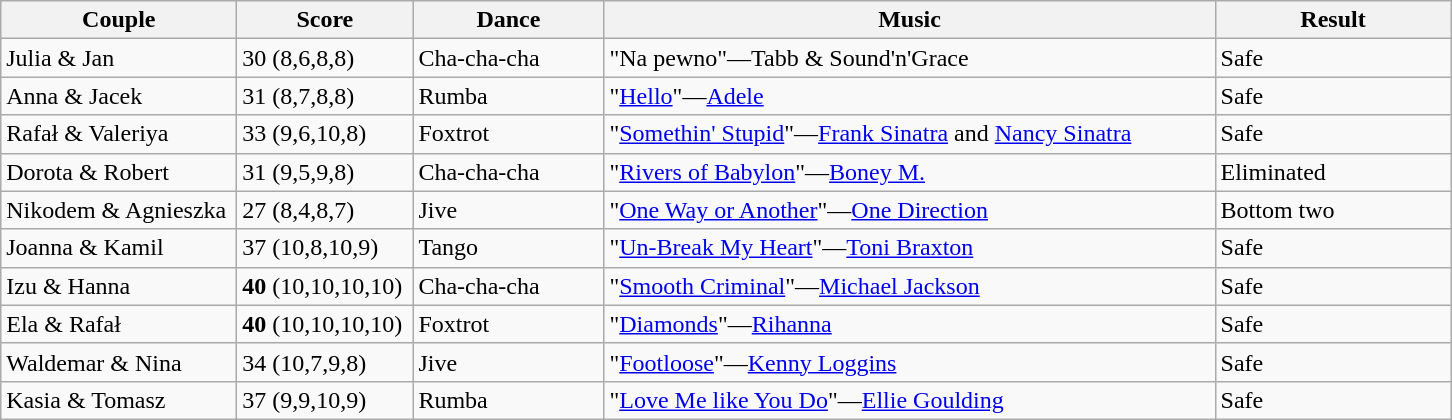<table class="wikitable">
<tr>
<th width="150">Couple</th>
<th width="110">Score</th>
<th width="120">Dance</th>
<th width="400">Music</th>
<th width="150">Result</th>
</tr>
<tr>
<td>Julia & Jan</td>
<td>30 (8,6,8,8)</td>
<td>Cha-cha-cha</td>
<td>"Na pewno"—Tabb & Sound'n'Grace</td>
<td>Safe</td>
</tr>
<tr>
<td>Anna & Jacek</td>
<td>31 (8,7,8,8)</td>
<td>Rumba</td>
<td>"<a href='#'>Hello</a>"—<a href='#'>Adele</a></td>
<td>Safe</td>
</tr>
<tr>
<td>Rafał & Valeriya</td>
<td>33 (9,6,10,8)</td>
<td>Foxtrot</td>
<td>"<a href='#'>Somethin' Stupid</a>"—<a href='#'>Frank Sinatra</a> and <a href='#'>Nancy Sinatra</a></td>
<td>Safe</td>
</tr>
<tr>
<td>Dorota & Robert</td>
<td>31 (9,5,9,8)</td>
<td>Cha-cha-cha</td>
<td>"<a href='#'>Rivers of Babylon</a>"—<a href='#'>Boney M.</a></td>
<td>Eliminated</td>
</tr>
<tr>
<td>Nikodem & Agnieszka</td>
<td>27 (8,4,8,7)</td>
<td>Jive</td>
<td>"<a href='#'>One Way or Another</a>"—<a href='#'>One Direction</a></td>
<td>Bottom two</td>
</tr>
<tr>
<td>Joanna & Kamil</td>
<td>37 (10,8,10,9)</td>
<td>Tango</td>
<td>"<a href='#'>Un-Break My Heart</a>"—<a href='#'>Toni Braxton</a></td>
<td>Safe</td>
</tr>
<tr>
<td>Izu & Hanna</td>
<td><strong>40</strong> (10,10,10,10)</td>
<td>Cha-cha-cha</td>
<td>"<a href='#'>Smooth Criminal</a>"—<a href='#'>Michael Jackson</a></td>
<td>Safe</td>
</tr>
<tr>
<td>Ela & Rafał</td>
<td><strong>40</strong> (10,10,10,10)</td>
<td>Foxtrot</td>
<td>"<a href='#'>Diamonds</a>"—<a href='#'>Rihanna</a></td>
<td>Safe</td>
</tr>
<tr>
<td>Waldemar & Nina</td>
<td>34 (10,7,9,8)</td>
<td>Jive</td>
<td>"<a href='#'>Footloose</a>"—<a href='#'>Kenny Loggins</a></td>
<td>Safe</td>
</tr>
<tr>
<td>Kasia & Tomasz</td>
<td>37 (9,9,10,9)</td>
<td>Rumba</td>
<td>"<a href='#'>Love Me like You Do</a>"—<a href='#'>Ellie Goulding</a></td>
<td>Safe</td>
</tr>
</table>
